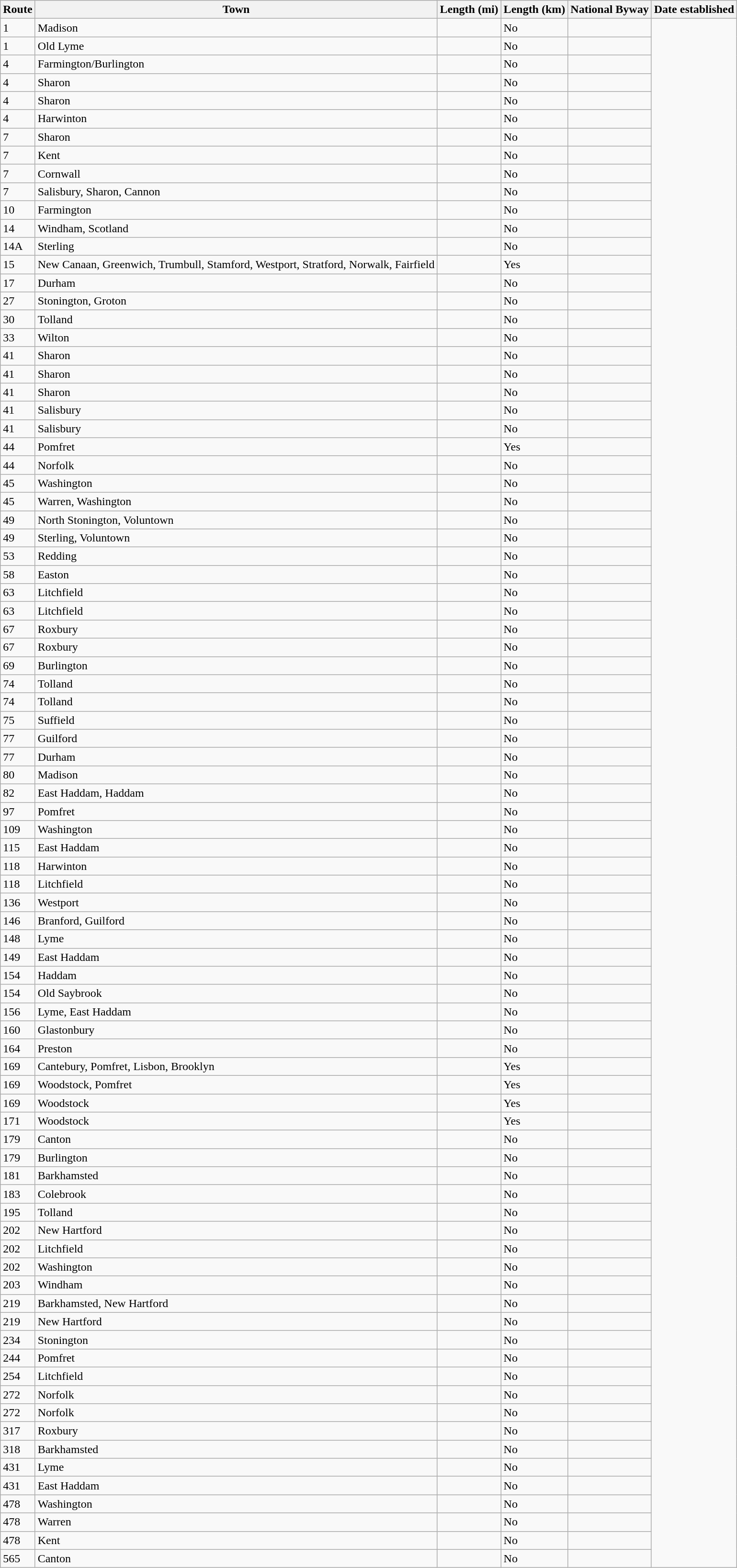<table class="wikitable sortable">
<tr>
<th scope="col">Route</th>
<th scope="col">Town</th>
<th scope="col">Length (mi)</th>
<th scope="col">Length (km)</th>
<th scope="col">National Byway</th>
<th scope="col">Date established</th>
</tr>
<tr>
<td>1</td>
<td>Madison</td>
<td></td>
<td>No</td>
<td></td>
</tr>
<tr>
<td>1</td>
<td>Old Lyme</td>
<td></td>
<td>No</td>
<td></td>
</tr>
<tr>
<td>4</td>
<td>Farmington/Burlington</td>
<td></td>
<td>No</td>
<td></td>
</tr>
<tr>
<td>4</td>
<td>Sharon</td>
<td></td>
<td>No</td>
<td></td>
</tr>
<tr>
<td>4</td>
<td>Sharon</td>
<td></td>
<td>No</td>
<td></td>
</tr>
<tr>
<td>4</td>
<td>Harwinton</td>
<td></td>
<td>No</td>
<td></td>
</tr>
<tr>
<td>7</td>
<td>Sharon</td>
<td></td>
<td>No</td>
<td></td>
</tr>
<tr>
<td>7</td>
<td>Kent</td>
<td></td>
<td>No</td>
<td></td>
</tr>
<tr>
<td>7</td>
<td>Cornwall</td>
<td></td>
<td>No</td>
<td></td>
</tr>
<tr>
<td>7</td>
<td>Salisbury, Sharon, Cannon</td>
<td></td>
<td>No</td>
<td></td>
</tr>
<tr>
<td>10</td>
<td>Farmington</td>
<td></td>
<td>No</td>
<td></td>
</tr>
<tr>
<td>14</td>
<td>Windham, Scotland</td>
<td></td>
<td>No</td>
<td></td>
</tr>
<tr>
<td>14A</td>
<td>Sterling</td>
<td></td>
<td>No</td>
<td></td>
</tr>
<tr>
<td>15</td>
<td>New Canaan, Greenwich, Trumbull, Stamford, Westport, Stratford, Norwalk, Fairfield</td>
<td></td>
<td>Yes</td>
<td></td>
</tr>
<tr>
<td>17</td>
<td>Durham</td>
<td></td>
<td>No</td>
<td></td>
</tr>
<tr>
<td>27</td>
<td>Stonington, Groton</td>
<td></td>
<td>No</td>
<td></td>
</tr>
<tr>
<td>30</td>
<td>Tolland</td>
<td></td>
<td>No</td>
<td></td>
</tr>
<tr>
<td>33</td>
<td>Wilton</td>
<td></td>
<td>No</td>
<td></td>
</tr>
<tr>
<td>41</td>
<td>Sharon</td>
<td></td>
<td>No</td>
<td></td>
</tr>
<tr>
<td>41</td>
<td>Sharon</td>
<td></td>
<td>No</td>
<td></td>
</tr>
<tr>
<td>41</td>
<td>Sharon</td>
<td></td>
<td>No</td>
<td></td>
</tr>
<tr>
<td>41</td>
<td>Salisbury</td>
<td></td>
<td>No</td>
<td></td>
</tr>
<tr>
<td>41</td>
<td>Salisbury</td>
<td></td>
<td>No</td>
<td></td>
</tr>
<tr>
<td>44</td>
<td>Pomfret</td>
<td></td>
<td>Yes</td>
<td></td>
</tr>
<tr>
<td>44</td>
<td>Norfolk</td>
<td></td>
<td>No</td>
<td></td>
</tr>
<tr>
<td>45</td>
<td>Washington</td>
<td></td>
<td>No</td>
<td></td>
</tr>
<tr>
<td>45</td>
<td>Warren, Washington</td>
<td></td>
<td>No</td>
<td></td>
</tr>
<tr>
<td>49</td>
<td>North Stonington, Voluntown</td>
<td></td>
<td>No</td>
<td></td>
</tr>
<tr>
<td>49</td>
<td>Sterling, Voluntown</td>
<td></td>
<td>No</td>
<td></td>
</tr>
<tr>
<td>53</td>
<td>Redding</td>
<td></td>
<td>No</td>
<td></td>
</tr>
<tr>
<td>58</td>
<td>Easton</td>
<td></td>
<td>No</td>
<td></td>
</tr>
<tr>
<td>63</td>
<td>Litchfield</td>
<td></td>
<td>No</td>
<td></td>
</tr>
<tr>
<td>63</td>
<td>Litchfield</td>
<td></td>
<td>No</td>
<td></td>
</tr>
<tr>
<td>67</td>
<td>Roxbury</td>
<td></td>
<td>No</td>
<td></td>
</tr>
<tr>
<td>67</td>
<td>Roxbury</td>
<td></td>
<td>No</td>
<td></td>
</tr>
<tr>
<td>69</td>
<td>Burlington</td>
<td></td>
<td>No</td>
<td></td>
</tr>
<tr>
<td>74</td>
<td>Tolland</td>
<td></td>
<td>No</td>
<td></td>
</tr>
<tr>
<td>74</td>
<td>Tolland</td>
<td></td>
<td>No</td>
<td></td>
</tr>
<tr>
<td>75</td>
<td>Suffield</td>
<td></td>
<td>No</td>
<td></td>
</tr>
<tr>
<td>77</td>
<td>Guilford</td>
<td></td>
<td>No</td>
<td></td>
</tr>
<tr>
<td>77</td>
<td>Durham</td>
<td></td>
<td>No</td>
<td></td>
</tr>
<tr>
<td>80</td>
<td>Madison</td>
<td></td>
<td>No</td>
<td></td>
</tr>
<tr>
<td>82</td>
<td>East Haddam, Haddam</td>
<td></td>
<td>No</td>
<td></td>
</tr>
<tr>
<td>97</td>
<td>Pomfret</td>
<td></td>
<td>No</td>
<td></td>
</tr>
<tr>
<td>109</td>
<td>Washington</td>
<td></td>
<td>No</td>
<td></td>
</tr>
<tr>
<td>115</td>
<td>East Haddam</td>
<td></td>
<td>No</td>
<td></td>
</tr>
<tr>
<td>118</td>
<td>Harwinton</td>
<td></td>
<td>No</td>
<td></td>
</tr>
<tr>
<td>118</td>
<td>Litchfield</td>
<td></td>
<td>No</td>
<td></td>
</tr>
<tr>
<td>136</td>
<td>Westport</td>
<td></td>
<td>No</td>
<td></td>
</tr>
<tr>
<td>146</td>
<td>Branford, Guilford</td>
<td></td>
<td>No</td>
<td></td>
</tr>
<tr>
<td>148</td>
<td>Lyme</td>
<td></td>
<td>No</td>
<td></td>
</tr>
<tr>
<td>149</td>
<td>East Haddam</td>
<td></td>
<td>No</td>
<td></td>
</tr>
<tr>
<td>154</td>
<td>Haddam</td>
<td></td>
<td>No</td>
<td></td>
</tr>
<tr>
<td>154</td>
<td>Old Saybrook</td>
<td></td>
<td>No</td>
<td></td>
</tr>
<tr>
<td>156</td>
<td>Lyme, East Haddam</td>
<td></td>
<td>No</td>
<td></td>
</tr>
<tr>
<td>160</td>
<td>Glastonbury</td>
<td></td>
<td>No</td>
<td></td>
</tr>
<tr>
<td>164</td>
<td>Preston</td>
<td></td>
<td>No</td>
<td></td>
</tr>
<tr>
<td>169</td>
<td>Cantebury, Pomfret, Lisbon, Brooklyn</td>
<td></td>
<td>Yes</td>
<td></td>
</tr>
<tr>
<td>169</td>
<td>Woodstock, Pomfret</td>
<td></td>
<td>Yes</td>
<td></td>
</tr>
<tr>
<td>169</td>
<td>Woodstock</td>
<td></td>
<td>Yes</td>
<td></td>
</tr>
<tr>
<td>171</td>
<td>Woodstock</td>
<td></td>
<td>Yes</td>
<td></td>
</tr>
<tr>
<td>179</td>
<td>Canton</td>
<td></td>
<td>No</td>
<td></td>
</tr>
<tr>
<td>179</td>
<td>Burlington</td>
<td></td>
<td>No</td>
<td></td>
</tr>
<tr>
<td>181</td>
<td>Barkhamsted</td>
<td></td>
<td>No</td>
<td></td>
</tr>
<tr>
<td>183</td>
<td>Colebrook</td>
<td></td>
<td>No</td>
<td></td>
</tr>
<tr>
<td>195</td>
<td>Tolland</td>
<td></td>
<td>No</td>
<td></td>
</tr>
<tr>
<td>202</td>
<td>New Hartford</td>
<td></td>
<td>No</td>
<td></td>
</tr>
<tr>
<td>202</td>
<td>Litchfield</td>
<td></td>
<td>No</td>
<td></td>
</tr>
<tr>
<td>202</td>
<td>Washington</td>
<td></td>
<td>No</td>
<td></td>
</tr>
<tr>
<td>203</td>
<td>Windham</td>
<td></td>
<td>No</td>
<td></td>
</tr>
<tr>
<td>219</td>
<td>Barkhamsted, New Hartford</td>
<td></td>
<td>No</td>
<td></td>
</tr>
<tr>
<td>219</td>
<td>New Hartford</td>
<td></td>
<td>No</td>
<td></td>
</tr>
<tr>
<td>234</td>
<td>Stonington</td>
<td></td>
<td>No</td>
<td></td>
</tr>
<tr>
<td>244</td>
<td>Pomfret</td>
<td></td>
<td>No</td>
<td></td>
</tr>
<tr>
<td>254</td>
<td>Litchfield</td>
<td></td>
<td>No</td>
<td></td>
</tr>
<tr>
<td>272</td>
<td>Norfolk</td>
<td></td>
<td>No</td>
<td></td>
</tr>
<tr>
<td>272</td>
<td>Norfolk</td>
<td></td>
<td>No</td>
<td></td>
</tr>
<tr>
<td>317</td>
<td>Roxbury</td>
<td></td>
<td>No</td>
<td></td>
</tr>
<tr>
<td>318</td>
<td>Barkhamsted</td>
<td></td>
<td>No</td>
<td></td>
</tr>
<tr>
<td>431</td>
<td>Lyme</td>
<td></td>
<td>No</td>
<td></td>
</tr>
<tr>
<td>431</td>
<td>East Haddam</td>
<td></td>
<td>No</td>
<td></td>
</tr>
<tr>
<td>478</td>
<td>Washington</td>
<td></td>
<td>No</td>
<td></td>
</tr>
<tr>
<td>478</td>
<td>Warren</td>
<td></td>
<td>No</td>
<td></td>
</tr>
<tr>
<td>478</td>
<td>Kent</td>
<td></td>
<td>No</td>
<td></td>
</tr>
<tr>
<td>565</td>
<td>Canton</td>
<td></td>
<td>No</td>
<td></td>
</tr>
</table>
